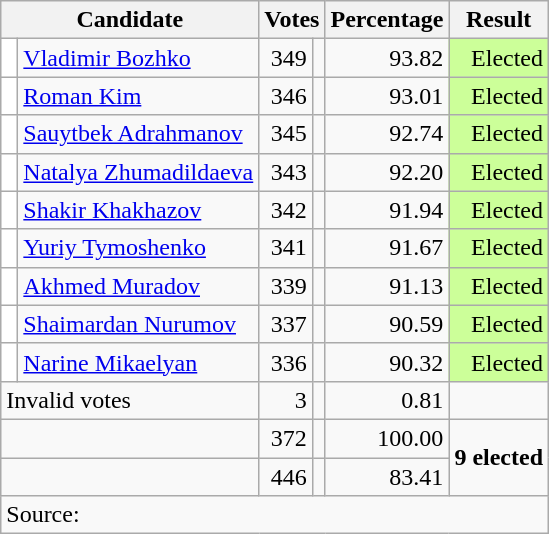<table class="wikitable" style="text-align:right">
<tr>
<th colspan="2" scope="col">Candidate</th>
<th colspan="2">Votes</th>
<th>Percentage</th>
<th>Result</th>
</tr>
<tr>
<td style="background:#FFFFFF; width:4px; text-align:center;"></td>
<td align="left"><a href='#'>Vladimir Bozhko</a></td>
<td>349</td>
<td></td>
<td>93.82</td>
<td style="background: #ccff99"> Elected</td>
</tr>
<tr>
<td style="background:#FFFFFF; width:4px; text-align:center;"></td>
<td align="left"><a href='#'>Roman Kim</a></td>
<td>346</td>
<td></td>
<td>93.01</td>
<td style="background: #ccff99"> Elected</td>
</tr>
<tr>
<td style="background:#FFFFFF; width:4px; text-align:center;"></td>
<td align="left"><a href='#'>Sauytbek Adrahmanov</a></td>
<td>345</td>
<td></td>
<td>92.74</td>
<td style="background: #ccff99"> Elected</td>
</tr>
<tr>
<td style="background:#FFFFFF; width:4px; text-align:center;"></td>
<td align="left"><a href='#'>Natalya Zhumadildaeva</a></td>
<td>343</td>
<td></td>
<td>92.20</td>
<td style="background: #ccff99"> Elected</td>
</tr>
<tr>
<td style="background:#FFFFFF; width:4px; text-align:center;"></td>
<td align="left"><a href='#'>Shakir Khakhazov</a></td>
<td>342</td>
<td></td>
<td>91.94</td>
<td style="background: #ccff99"> Elected</td>
</tr>
<tr>
<td style="background:#FFFFFF; width:4px; text-align:center;"></td>
<td align="left"><a href='#'>Yuriy Tymoshenko</a></td>
<td>341</td>
<td></td>
<td>91.67</td>
<td style="background: #ccff99"> Elected</td>
</tr>
<tr>
<td style="background:#FFFFFF; width:4px; text-align:center;"></td>
<td align="left"><a href='#'>Akhmed Muradov</a></td>
<td>339</td>
<td></td>
<td>91.13</td>
<td style="background: #ccff99"> Elected</td>
</tr>
<tr>
<td style="background:#FFFFFF; width:4px; text-align:center;"></td>
<td align="left"><a href='#'>Shaimardan Nurumov</a></td>
<td>337</td>
<td></td>
<td>90.59</td>
<td style="background: #ccff99"> Elected</td>
</tr>
<tr>
<td style="background:#FFFFFF; width:4px; text-align:center;"></td>
<td align="left"><a href='#'>Narine Mikaelyan</a></td>
<td>336</td>
<td></td>
<td>90.32</td>
<td style="background: #ccff99"> Elected</td>
</tr>
<tr>
<td colspan="2" align="left">Invalid votes</td>
<td>3</td>
<td></td>
<td>0.81</td>
<td></td>
</tr>
<tr>
<td colspan="2"></td>
<td>372</td>
<td></td>
<td>100.00</td>
<td rowspan="2"><strong>9 elected</strong></td>
</tr>
<tr>
<td colspan="2"></td>
<td>446</td>
<td></td>
<td>83.41</td>
</tr>
<tr>
<td colspan="6" align="left">Source:  </td>
</tr>
</table>
